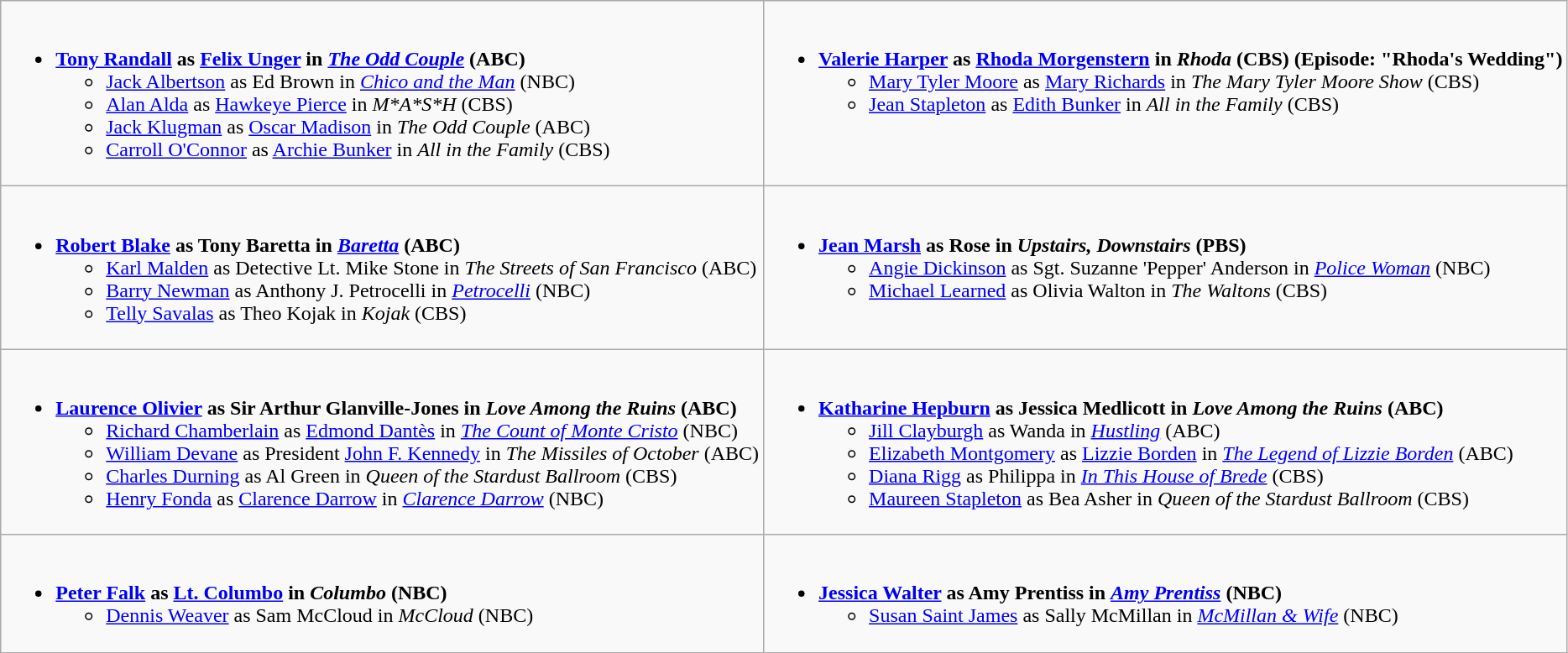<table class="wikitable">
<tr>
<td style="vertical-align:top;"><br><ul><li><strong><a href='#'>Tony Randall</a> as <a href='#'>Felix Unger</a> in <em><a href='#'>The Odd Couple</a></em> (ABC)</strong><ul><li><a href='#'>Jack Albertson</a> as Ed Brown in <em><a href='#'>Chico and the Man</a></em> (NBC)</li><li><a href='#'>Alan Alda</a> as <a href='#'>Hawkeye Pierce</a> in <em>M*A*S*H</em> (CBS)</li><li><a href='#'>Jack Klugman</a> as <a href='#'>Oscar Madison</a> in <em>The Odd Couple</em> (ABC)</li><li><a href='#'>Carroll O'Connor</a> as <a href='#'>Archie Bunker</a> in <em>All in the Family</em> (CBS)</li></ul></li></ul></td>
<td style="vertical-align:top;"><br><ul><li><strong><a href='#'>Valerie Harper</a> as <a href='#'>Rhoda Morgenstern</a> in <em>Rhoda</em> (CBS) (Episode: "Rhoda's Wedding")</strong><ul><li><a href='#'>Mary Tyler Moore</a> as <a href='#'>Mary Richards</a> in <em>The Mary Tyler Moore Show</em> (CBS)</li><li><a href='#'>Jean Stapleton</a> as <a href='#'>Edith Bunker</a> in <em>All in the Family</em> (CBS)</li></ul></li></ul></td>
</tr>
<tr>
<td style="vertical-align:top;"><br><ul><li><strong><a href='#'>Robert Blake</a> as Tony Baretta in <em><a href='#'>Baretta</a></em> (ABC)</strong><ul><li><a href='#'>Karl Malden</a> as Detective Lt. Mike Stone in <em>The Streets of San Francisco</em> (ABC)</li><li><a href='#'>Barry Newman</a> as Anthony J. Petrocelli in <em><a href='#'>Petrocelli</a></em> (NBC)</li><li><a href='#'>Telly Savalas</a> as Theo Kojak in <em>Kojak</em> (CBS)</li></ul></li></ul></td>
<td style="vertical-align:top;"><br><ul><li><strong><a href='#'>Jean Marsh</a> as Rose in <em>Upstairs, Downstairs</em> (PBS)</strong><ul><li><a href='#'>Angie Dickinson</a> as Sgt. Suzanne 'Pepper' Anderson in <em><a href='#'>Police Woman</a></em> (NBC)</li><li><a href='#'>Michael Learned</a> as Olivia Walton in <em>The Waltons</em> (CBS)</li></ul></li></ul></td>
</tr>
<tr>
<td style="vertical-align:top;"><br><ul><li><strong><a href='#'>Laurence Olivier</a> as Sir Arthur Glanville-Jones in <em>Love Among the Ruins</em> (ABC)</strong><ul><li><a href='#'>Richard Chamberlain</a> as <a href='#'>Edmond Dantès</a> in <em><a href='#'>The Count of Monte Cristo</a></em> (NBC)</li><li><a href='#'>William Devane</a> as President <a href='#'>John F. Kennedy</a> in <em>The Missiles of October</em> (ABC)</li><li><a href='#'>Charles Durning</a> as Al Green in <em>Queen of the Stardust Ballroom</em> (CBS)</li><li><a href='#'>Henry Fonda</a> as <a href='#'>Clarence Darrow</a> in <em><a href='#'>Clarence Darrow</a></em> (NBC)</li></ul></li></ul></td>
<td style="vertical-align:top;"><br><ul><li><strong><a href='#'>Katharine Hepburn</a> as Jessica Medlicott in <em>Love Among the Ruins</em> (ABC)</strong><ul><li><a href='#'>Jill Clayburgh</a> as Wanda in <em><a href='#'>Hustling</a></em> (ABC)</li><li><a href='#'>Elizabeth Montgomery</a> as <a href='#'>Lizzie Borden</a> in <em><a href='#'>The Legend of Lizzie Borden</a></em> (ABC)</li><li><a href='#'>Diana Rigg</a> as Philippa in <em><a href='#'>In This House of Brede</a></em> (CBS)</li><li><a href='#'>Maureen Stapleton</a> as Bea Asher in <em>Queen of the Stardust Ballroom</em> (CBS)</li></ul></li></ul></td>
</tr>
<tr>
<td style="vertical-align:top;"><br><ul><li><strong><a href='#'>Peter Falk</a> as <a href='#'>Lt. Columbo</a> in <em>Columbo</em> (NBC)</strong><ul><li><a href='#'>Dennis Weaver</a> as Sam McCloud in <em>McCloud</em> (NBC)</li></ul></li></ul></td>
<td style="vertical-align:top;"><br><ul><li><strong><a href='#'>Jessica Walter</a> as Amy Prentiss in <em><a href='#'>Amy Prentiss</a></em> (NBC)</strong><ul><li><a href='#'>Susan Saint James</a> as Sally McMillan in <em><a href='#'>McMillan & Wife</a></em> (NBC)</li></ul></li></ul></td>
</tr>
</table>
